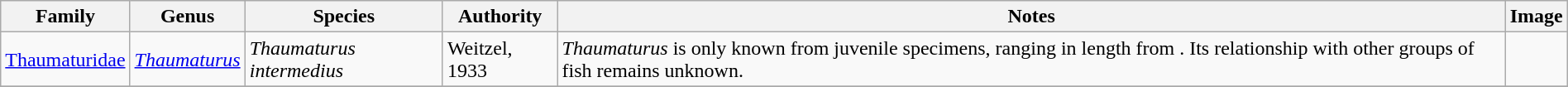<table class="wikitable" align="center" width="100%">
<tr>
<th>Family</th>
<th>Genus</th>
<th>Species</th>
<th>Authority</th>
<th>Notes</th>
<th>Image</th>
</tr>
<tr>
<td><a href='#'>Thaumaturidae</a></td>
<td><em><a href='#'>Thaumaturus</a></em></td>
<td><em>Thaumaturus intermedius</em></td>
<td>Weitzel, 1933</td>
<td><em>Thaumaturus</em> is only known from juvenile specimens, ranging in length from . Its relationship with other groups of fish remains unknown.</td>
<td></td>
</tr>
<tr>
</tr>
</table>
